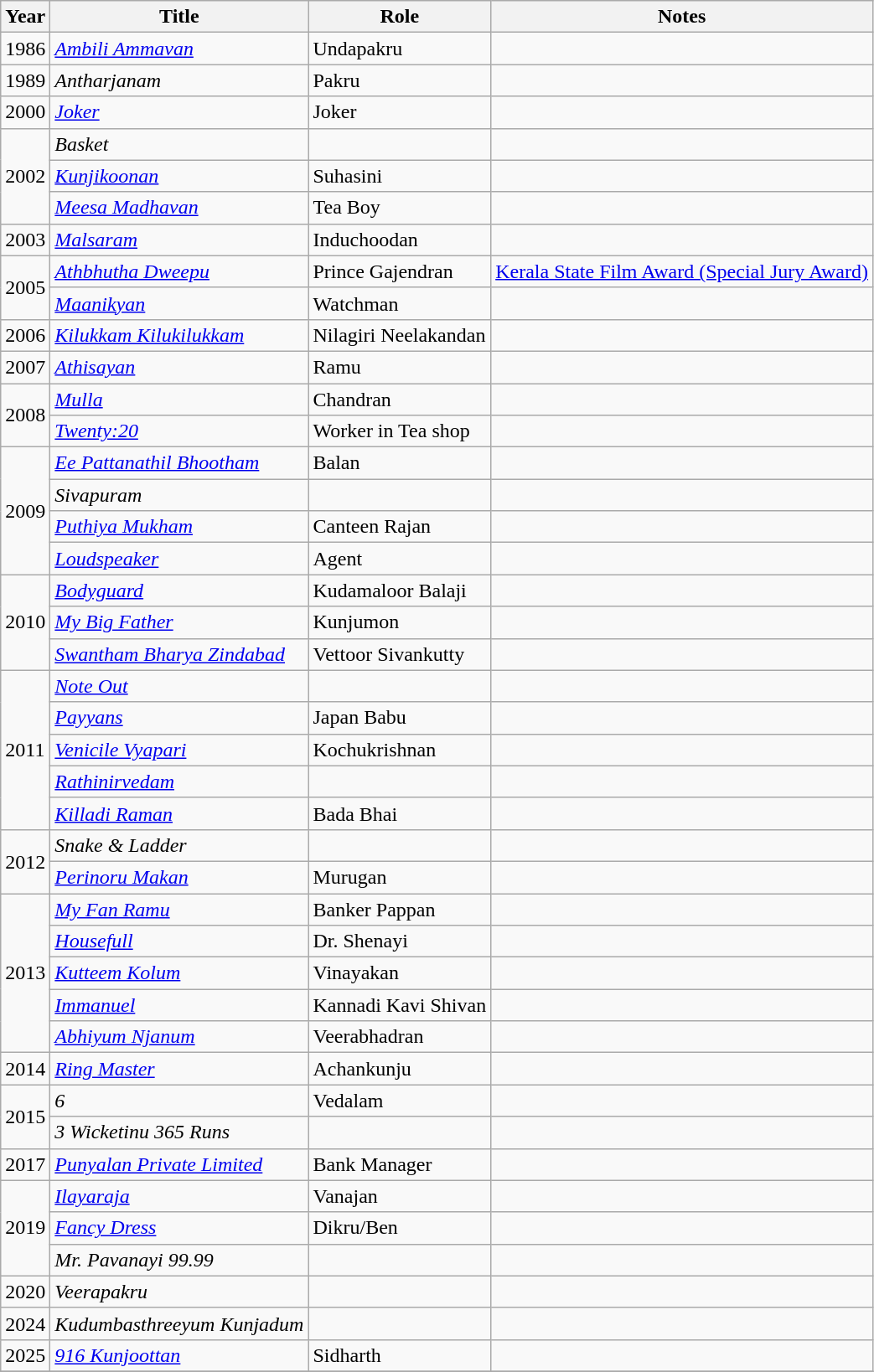<table class="wikitable sortable">
<tr>
<th>Year</th>
<th>Title</th>
<th>Role</th>
<th class="unsortable">Notes</th>
</tr>
<tr>
<td>1986</td>
<td><em><a href='#'>Ambili Ammavan</a></em></td>
<td>Undapakru</td>
<td></td>
</tr>
<tr>
<td>1989</td>
<td><em>Antharjanam</em></td>
<td>Pakru</td>
<td></td>
</tr>
<tr>
<td>2000</td>
<td><em><a href='#'>Joker</a></em></td>
<td>Joker</td>
<td></td>
</tr>
<tr>
<td rowspan=3>2002</td>
<td><em>Basket</em></td>
<td></td>
<td></td>
</tr>
<tr>
<td><em><a href='#'>Kunjikoonan</a></em></td>
<td>Suhasini</td>
<td></td>
</tr>
<tr>
<td><em><a href='#'>Meesa Madhavan</a></em></td>
<td>Tea Boy</td>
<td></td>
</tr>
<tr>
<td>2003</td>
<td><em><a href='#'>Malsaram</a></em></td>
<td>Induchoodan</td>
<td></td>
</tr>
<tr>
<td rowspan=2>2005</td>
<td><em><a href='#'>Athbhutha Dweepu</a></em></td>
<td>Prince Gajendran</td>
<td><a href='#'>Kerala State Film Award (Special Jury Award)</a></td>
</tr>
<tr>
<td><em><a href='#'>Maanikyan</a></em></td>
<td>Watchman</td>
<td></td>
</tr>
<tr>
<td>2006</td>
<td><em><a href='#'>Kilukkam Kilukilukkam</a></em></td>
<td>Nilagiri Neelakandan</td>
<td></td>
</tr>
<tr>
<td>2007</td>
<td><em><a href='#'>Athisayan</a></em></td>
<td>Ramu</td>
<td></td>
</tr>
<tr>
<td rowspan=2>2008</td>
<td><em><a href='#'>Mulla</a></em></td>
<td>Chandran</td>
<td></td>
</tr>
<tr>
<td><em><a href='#'>Twenty:20</a></em></td>
<td>Worker in Tea shop</td>
<td></td>
</tr>
<tr>
<td rowspan=4>2009</td>
<td><em><a href='#'>Ee Pattanathil Bhootham</a></em></td>
<td>Balan</td>
<td></td>
</tr>
<tr>
<td><em>Sivapuram</em></td>
<td></td>
<td></td>
</tr>
<tr>
<td><em><a href='#'>Puthiya Mukham</a></em></td>
<td>Canteen Rajan</td>
<td></td>
</tr>
<tr>
<td><em><a href='#'>Loudspeaker</a></em></td>
<td>Agent</td>
<td></td>
</tr>
<tr>
<td rowspan=3>2010</td>
<td><em><a href='#'>Bodyguard</a></em></td>
<td>Kudamaloor Balaji</td>
<td></td>
</tr>
<tr>
<td><em><a href='#'>My Big Father</a></em></td>
<td>Kunjumon</td>
<td></td>
</tr>
<tr>
<td><em><a href='#'>Swantham Bharya Zindabad</a></em></td>
<td>Vettoor Sivankutty</td>
<td></td>
</tr>
<tr>
<td rowspan=5>2011</td>
<td><em><a href='#'>Note Out</a></em></td>
<td></td>
<td></td>
</tr>
<tr>
<td><em><a href='#'>Payyans</a></em></td>
<td>Japan Babu</td>
<td></td>
</tr>
<tr>
<td><em><a href='#'>Venicile Vyapari</a></em></td>
<td>Kochukrishnan</td>
<td></td>
</tr>
<tr>
<td><em><a href='#'>Rathinirvedam</a></em></td>
<td></td>
<td></td>
</tr>
<tr>
<td><em><a href='#'>Killadi Raman</a></em></td>
<td>Bada Bhai</td>
<td></td>
</tr>
<tr>
<td rowspan=2>2012</td>
<td><em>Snake & Ladder</em></td>
<td></td>
<td></td>
</tr>
<tr>
<td><em><a href='#'>Perinoru Makan</a></em></td>
<td>Murugan</td>
<td></td>
</tr>
<tr>
<td rowspan=5>2013</td>
<td><em><a href='#'>My Fan Ramu</a></em></td>
<td>Banker Pappan</td>
<td></td>
</tr>
<tr>
<td><em><a href='#'>Housefull</a></em></td>
<td>Dr. Shenayi</td>
<td></td>
</tr>
<tr>
<td><em><a href='#'>Kutteem Kolum</a></em></td>
<td>Vinayakan</td>
<td></td>
</tr>
<tr>
<td><em><a href='#'>Immanuel</a></em></td>
<td>Kannadi Kavi Shivan</td>
<td></td>
</tr>
<tr>
<td><em><a href='#'>Abhiyum Njanum</a></em></td>
<td>Veerabhadran</td>
<td></td>
</tr>
<tr>
<td>2014</td>
<td><em><a href='#'>Ring Master</a></em></td>
<td>Achankunju</td>
<td></td>
</tr>
<tr>
<td rowspan=2>2015</td>
<td><em>6</em></td>
<td>Vedalam</td>
<td></td>
</tr>
<tr>
<td><em>3 Wicketinu 365 Runs</em></td>
<td></td>
<td></td>
</tr>
<tr>
<td>2017</td>
<td><em><a href='#'>Punyalan Private Limited</a></em></td>
<td>Bank Manager</td>
<td></td>
</tr>
<tr>
<td rowspan=3>2019</td>
<td><em><a href='#'>Ilayaraja</a></em></td>
<td>Vanajan</td>
<td></td>
</tr>
<tr>
<td><em><a href='#'>Fancy Dress</a></em></td>
<td>Dikru/Ben</td>
<td></td>
</tr>
<tr>
<td><em>Mr. Pavanayi 99.99</em></td>
<td></td>
<td></td>
</tr>
<tr>
<td>2020</td>
<td><em>Veerapakru</em></td>
<td></td>
<td></td>
</tr>
<tr>
<td>2024</td>
<td><em>Kudumbasthreeyum Kunjadum</em></td>
<td></td>
<td></td>
</tr>
<tr>
<td>2025</td>
<td><em><a href='#'>916 Kunjoottan</a></em></td>
<td>Sidharth</td>
<td></td>
</tr>
<tr>
</tr>
</table>
